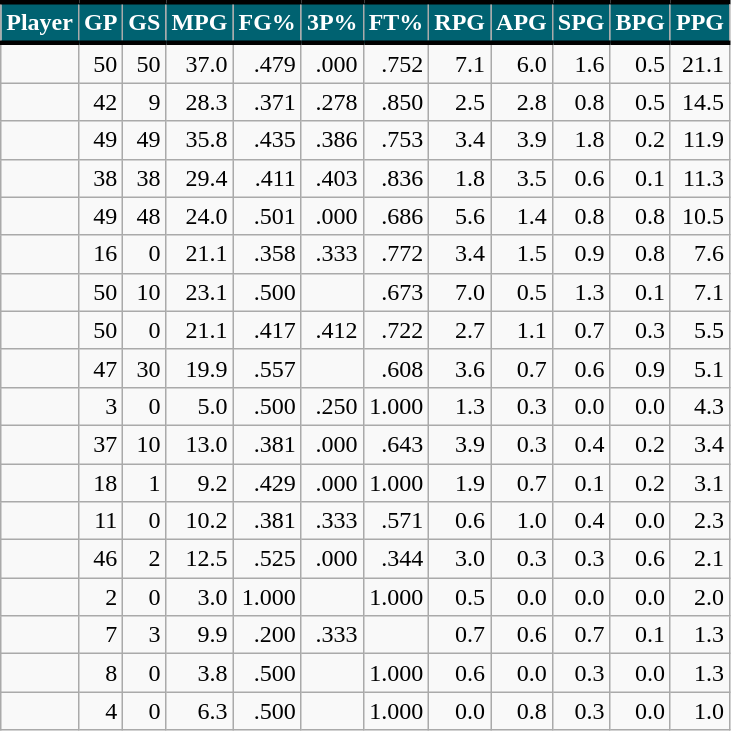<table class="wikitable sortable" style="text-align:right;">
<tr>
<th style="background:#006271; color:#FFFFFF; border-top:#010101 3px solid; border-bottom:#010101 3px solid;">Player</th>
<th style="background:#006271; color:#FFFFFF; border-top:#010101 3px solid; border-bottom:#010101 3px solid;">GP</th>
<th style="background:#006271; color:#FFFFFF; border-top:#010101 3px solid; border-bottom:#010101 3px solid;">GS</th>
<th style="background:#006271; color:#FFFFFF; border-top:#010101 3px solid; border-bottom:#010101 3px solid;">MPG</th>
<th style="background:#006271; color:#FFFFFF; border-top:#010101 3px solid; border-bottom:#010101 3px solid;">FG%</th>
<th style="background:#006271; color:#FFFFFF; border-top:#010101 3px solid; border-bottom:#010101 3px solid;">3P%</th>
<th style="background:#006271; color:#FFFFFF; border-top:#010101 3px solid; border-bottom:#010101 3px solid;">FT%</th>
<th style="background:#006271; color:#FFFFFF; border-top:#010101 3px solid; border-bottom:#010101 3px solid;">RPG</th>
<th style="background:#006271; color:#FFFFFF; border-top:#010101 3px solid; border-bottom:#010101 3px solid;">APG</th>
<th style="background:#006271; color:#FFFFFF; border-top:#010101 3px solid; border-bottom:#010101 3px solid;">SPG</th>
<th style="background:#006271; color:#FFFFFF; border-top:#010101 3px solid; border-bottom:#010101 3px solid;">BPG</th>
<th style="background:#006271; color:#FFFFFF; border-top:#010101 3px solid; border-bottom:#010101 3px solid;">PPG</th>
</tr>
<tr>
<td></td>
<td>50</td>
<td>50</td>
<td>37.0</td>
<td>.479</td>
<td>.000</td>
<td>.752</td>
<td>7.1</td>
<td>6.0</td>
<td>1.6</td>
<td>0.5</td>
<td>21.1</td>
</tr>
<tr>
<td></td>
<td>42</td>
<td>9</td>
<td>28.3</td>
<td>.371</td>
<td>.278</td>
<td>.850</td>
<td>2.5</td>
<td>2.8</td>
<td>0.8</td>
<td>0.5</td>
<td>14.5</td>
</tr>
<tr>
<td></td>
<td>49</td>
<td>49</td>
<td>35.8</td>
<td>.435</td>
<td>.386</td>
<td>.753</td>
<td>3.4</td>
<td>3.9</td>
<td>1.8</td>
<td>0.2</td>
<td>11.9</td>
</tr>
<tr>
<td></td>
<td>38</td>
<td>38</td>
<td>29.4</td>
<td>.411</td>
<td>.403</td>
<td>.836</td>
<td>1.8</td>
<td>3.5</td>
<td>0.6</td>
<td>0.1</td>
<td>11.3</td>
</tr>
<tr>
<td></td>
<td>49</td>
<td>48</td>
<td>24.0</td>
<td>.501</td>
<td>.000</td>
<td>.686</td>
<td>5.6</td>
<td>1.4</td>
<td>0.8</td>
<td>0.8</td>
<td>10.5</td>
</tr>
<tr>
<td></td>
<td>16</td>
<td>0</td>
<td>21.1</td>
<td>.358</td>
<td>.333</td>
<td>.772</td>
<td>3.4</td>
<td>1.5</td>
<td>0.9</td>
<td>0.8</td>
<td>7.6</td>
</tr>
<tr>
<td></td>
<td>50</td>
<td>10</td>
<td>23.1</td>
<td>.500</td>
<td></td>
<td>.673</td>
<td>7.0</td>
<td>0.5</td>
<td>1.3</td>
<td>0.1</td>
<td>7.1</td>
</tr>
<tr>
<td></td>
<td>50</td>
<td>0</td>
<td>21.1</td>
<td>.417</td>
<td>.412</td>
<td>.722</td>
<td>2.7</td>
<td>1.1</td>
<td>0.7</td>
<td>0.3</td>
<td>5.5</td>
</tr>
<tr>
<td></td>
<td>47</td>
<td>30</td>
<td>19.9</td>
<td>.557</td>
<td></td>
<td>.608</td>
<td>3.6</td>
<td>0.7</td>
<td>0.6</td>
<td>0.9</td>
<td>5.1</td>
</tr>
<tr>
<td></td>
<td>3</td>
<td>0</td>
<td>5.0</td>
<td>.500</td>
<td>.250</td>
<td>1.000</td>
<td>1.3</td>
<td>0.3</td>
<td>0.0</td>
<td>0.0</td>
<td>4.3</td>
</tr>
<tr>
<td></td>
<td>37</td>
<td>10</td>
<td>13.0</td>
<td>.381</td>
<td>.000</td>
<td>.643</td>
<td>3.9</td>
<td>0.3</td>
<td>0.4</td>
<td>0.2</td>
<td>3.4</td>
</tr>
<tr>
<td></td>
<td>18</td>
<td>1</td>
<td>9.2</td>
<td>.429</td>
<td>.000</td>
<td>1.000</td>
<td>1.9</td>
<td>0.7</td>
<td>0.1</td>
<td>0.2</td>
<td>3.1</td>
</tr>
<tr>
<td></td>
<td>11</td>
<td>0</td>
<td>10.2</td>
<td>.381</td>
<td>.333</td>
<td>.571</td>
<td>0.6</td>
<td>1.0</td>
<td>0.4</td>
<td>0.0</td>
<td>2.3</td>
</tr>
<tr>
<td></td>
<td>46</td>
<td>2</td>
<td>12.5</td>
<td>.525</td>
<td>.000</td>
<td>.344</td>
<td>3.0</td>
<td>0.3</td>
<td>0.3</td>
<td>0.6</td>
<td>2.1</td>
</tr>
<tr>
<td></td>
<td>2</td>
<td>0</td>
<td>3.0</td>
<td>1.000</td>
<td></td>
<td>1.000</td>
<td>0.5</td>
<td>0.0</td>
<td>0.0</td>
<td>0.0</td>
<td>2.0</td>
</tr>
<tr>
<td></td>
<td>7</td>
<td>3</td>
<td>9.9</td>
<td>.200</td>
<td>.333</td>
<td></td>
<td>0.7</td>
<td>0.6</td>
<td>0.7</td>
<td>0.1</td>
<td>1.3</td>
</tr>
<tr>
<td></td>
<td>8</td>
<td>0</td>
<td>3.8</td>
<td>.500</td>
<td></td>
<td>1.000</td>
<td>0.6</td>
<td>0.0</td>
<td>0.3</td>
<td>0.0</td>
<td>1.3</td>
</tr>
<tr>
<td></td>
<td>4</td>
<td>0</td>
<td>6.3</td>
<td>.500</td>
<td></td>
<td>1.000</td>
<td>0.0</td>
<td>0.8</td>
<td>0.3</td>
<td>0.0</td>
<td>1.0</td>
</tr>
</table>
